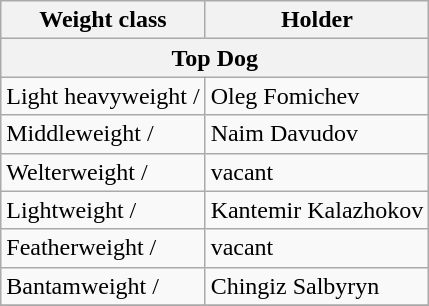<table class="wikitable">
<tr>
<th>Weight class</th>
<th>Holder</th>
</tr>
<tr ->
<th colspan="2" style="text-align:center;">Top Dog</th>
</tr>
<tr>
<td>Light heavyweight / </td>
<td>Oleg Fomichev</td>
</tr>
<tr>
<td>Middleweight / </td>
<td>Naim Davudov</td>
</tr>
<tr>
<td>Welterweight / </td>
<td>vacant</td>
</tr>
<tr>
<td>Lightweight / </td>
<td>Kantemir Kalazhokov</td>
</tr>
<tr>
<td>Featherweight / </td>
<td>vacant</td>
</tr>
<tr>
<td>Bantamweight / </td>
<td>Chingiz Salbyryn</td>
</tr>
<tr>
</tr>
</table>
